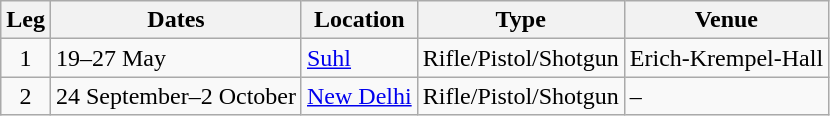<table class=wikitable>
<tr>
<th>Leg</th>
<th>Dates</th>
<th>Location</th>
<th>Type</th>
<th>Venue</th>
</tr>
<tr>
<td align=center>1</td>
<td>19–27 May</td>
<td> <a href='#'>Suhl</a></td>
<td>Rifle/Pistol/Shotgun</td>
<td>Erich-Krempel-Hall</td>
</tr>
<tr>
<td align=center>2</td>
<td>24 September–2 October</td>
<td> <a href='#'>New Delhi</a></td>
<td>Rifle/Pistol/Shotgun</td>
<td>–</td>
</tr>
</table>
